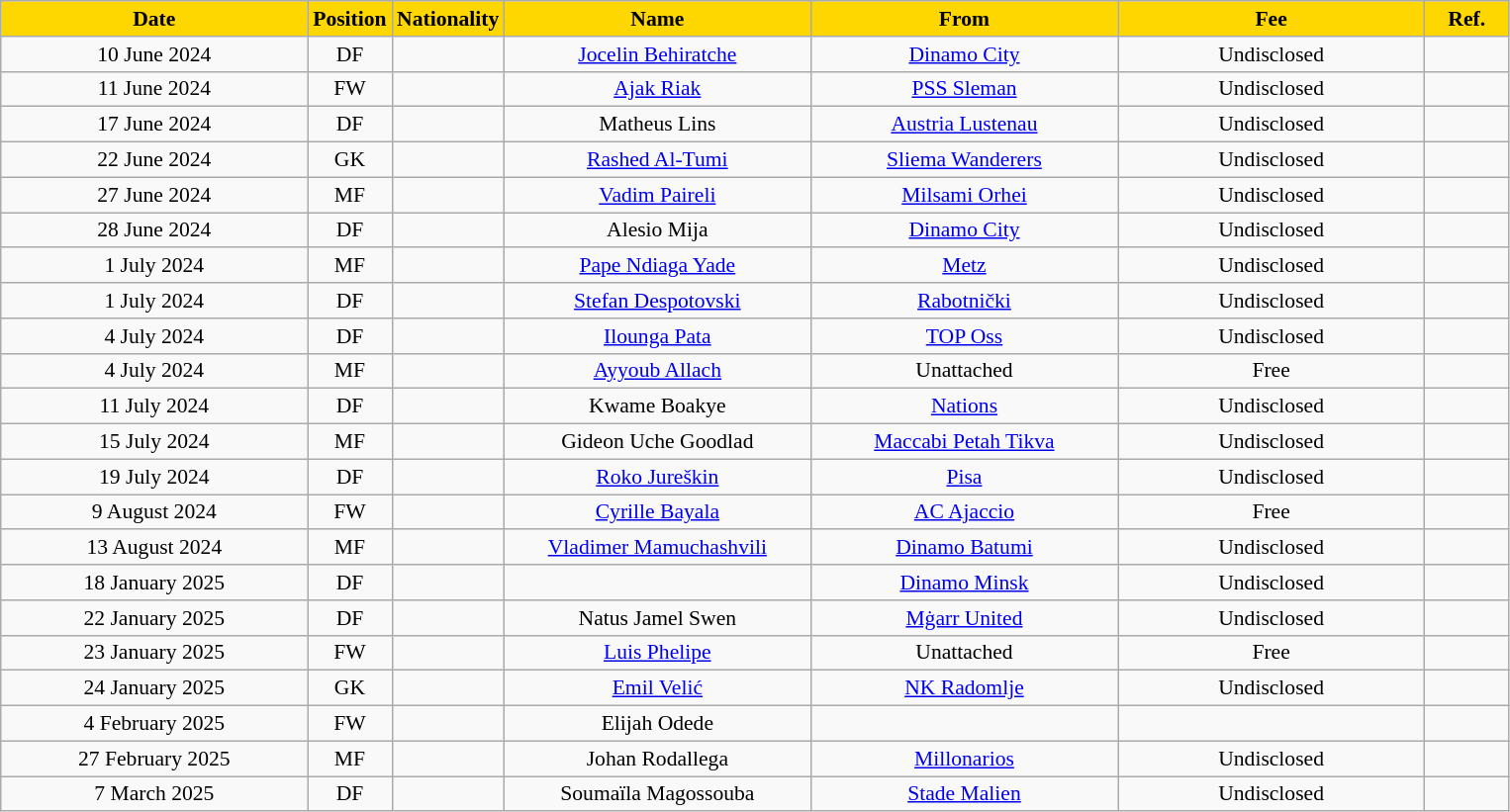<table class="wikitable"  style="text-align:center; font-size:90%; ">
<tr>
<th style="background:gold; color:black; width:200px;">Date</th>
<th style="background:gold; color:black; width:50px;">Position</th>
<th style="background:gold; color:black; width:50px;">Nationality</th>
<th style="background:gold; color:black; width:200px;">Name</th>
<th style="background:gold; color:black; width:200px;">From</th>
<th style="background:gold; color:black; width:200px;">Fee</th>
<th style="background:gold; color:black; width:50px;">Ref.</th>
</tr>
<tr>
<td>10 June 2024</td>
<td>DF</td>
<td></td>
<td><a href='#'>Jocelin Behiratche</a></td>
<td><a href='#'>Dinamo City</a></td>
<td>Undisclosed</td>
<td></td>
</tr>
<tr>
<td>11 June 2024</td>
<td>FW</td>
<td></td>
<td><a href='#'>Ajak Riak</a></td>
<td><a href='#'>PSS Sleman</a></td>
<td>Undisclosed</td>
<td></td>
</tr>
<tr>
<td>17 June 2024</td>
<td>DF</td>
<td></td>
<td>Matheus Lins</td>
<td><a href='#'>Austria Lustenau</a></td>
<td>Undisclosed</td>
<td></td>
</tr>
<tr>
<td>22 June 2024</td>
<td>GK</td>
<td></td>
<td><a href='#'>Rashed Al-Tumi</a></td>
<td><a href='#'>Sliema Wanderers</a></td>
<td>Undisclosed</td>
<td></td>
</tr>
<tr>
<td>27 June 2024</td>
<td>MF</td>
<td></td>
<td><a href='#'>Vadim Paireli</a></td>
<td><a href='#'>Milsami Orhei</a></td>
<td>Undisclosed</td>
<td></td>
</tr>
<tr>
<td>28 June 2024</td>
<td>DF</td>
<td></td>
<td>Alesio Mija</td>
<td><a href='#'>Dinamo City</a></td>
<td>Undisclosed</td>
<td></td>
</tr>
<tr>
<td>1 July 2024</td>
<td>MF</td>
<td></td>
<td><a href='#'>Pape Ndiaga Yade</a></td>
<td><a href='#'>Metz</a></td>
<td>Undisclosed</td>
<td></td>
</tr>
<tr>
<td>1 July 2024</td>
<td>DF</td>
<td></td>
<td><a href='#'>Stefan Despotovski</a></td>
<td><a href='#'>Rabotnički</a></td>
<td>Undisclosed</td>
<td></td>
</tr>
<tr>
<td>4 July 2024</td>
<td>DF</td>
<td></td>
<td><a href='#'>Ilounga Pata</a></td>
<td><a href='#'>TOP Oss</a></td>
<td>Undisclosed</td>
<td></td>
</tr>
<tr>
<td>4 July 2024</td>
<td>MF</td>
<td></td>
<td><a href='#'>Ayyoub Allach</a></td>
<td>Unattached</td>
<td>Free</td>
<td></td>
</tr>
<tr>
<td>11 July 2024</td>
<td>DF</td>
<td></td>
<td>Kwame Boakye</td>
<td><a href='#'>Nations</a></td>
<td>Undisclosed</td>
<td></td>
</tr>
<tr>
<td>15 July 2024</td>
<td>MF</td>
<td></td>
<td>Gideon Uche Goodlad</td>
<td><a href='#'>Maccabi Petah Tikva</a></td>
<td>Undisclosed</td>
<td></td>
</tr>
<tr>
<td>19 July 2024</td>
<td>DF</td>
<td></td>
<td><a href='#'>Roko Jureškin</a></td>
<td><a href='#'>Pisa</a></td>
<td>Undisclosed</td>
<td></td>
</tr>
<tr>
<td>9 August 2024</td>
<td>FW</td>
<td></td>
<td><a href='#'>Cyrille Bayala</a></td>
<td><a href='#'>AC Ajaccio</a></td>
<td>Free</td>
<td></td>
</tr>
<tr>
<td>13 August 2024</td>
<td>MF</td>
<td></td>
<td><a href='#'>Vladimer Mamuchashvili</a></td>
<td><a href='#'>Dinamo Batumi</a></td>
<td>Undisclosed</td>
<td></td>
</tr>
<tr>
<td>18 January 2025</td>
<td>DF</td>
<td></td>
<td></td>
<td><a href='#'>Dinamo Minsk</a></td>
<td>Undisclosed</td>
<td></td>
</tr>
<tr>
<td>22 January 2025</td>
<td>DF</td>
<td></td>
<td>Natus Jamel Swen</td>
<td><a href='#'>Mġarr United</a></td>
<td>Undisclosed</td>
<td></td>
</tr>
<tr>
<td>23 January 2025</td>
<td>FW</td>
<td></td>
<td><a href='#'>Luis Phelipe</a></td>
<td>Unattached</td>
<td>Free</td>
<td></td>
</tr>
<tr>
<td>24 January 2025</td>
<td>GK</td>
<td></td>
<td><a href='#'>Emil Velić</a></td>
<td><a href='#'>NK Radomlje</a></td>
<td>Undisclosed</td>
<td></td>
</tr>
<tr>
<td>4 February 2025</td>
<td>FW</td>
<td></td>
<td>Elijah Odede</td>
<td></td>
<td></td>
<td></td>
</tr>
<tr>
<td>27 February 2025</td>
<td>MF</td>
<td></td>
<td>Johan Rodallega</td>
<td><a href='#'>Millonarios</a></td>
<td>Undisclosed</td>
<td></td>
</tr>
<tr>
<td>7 March 2025</td>
<td>DF</td>
<td></td>
<td>Soumaïla Magossouba</td>
<td><a href='#'>Stade Malien</a></td>
<td>Undisclosed</td>
<td></td>
</tr>
</table>
